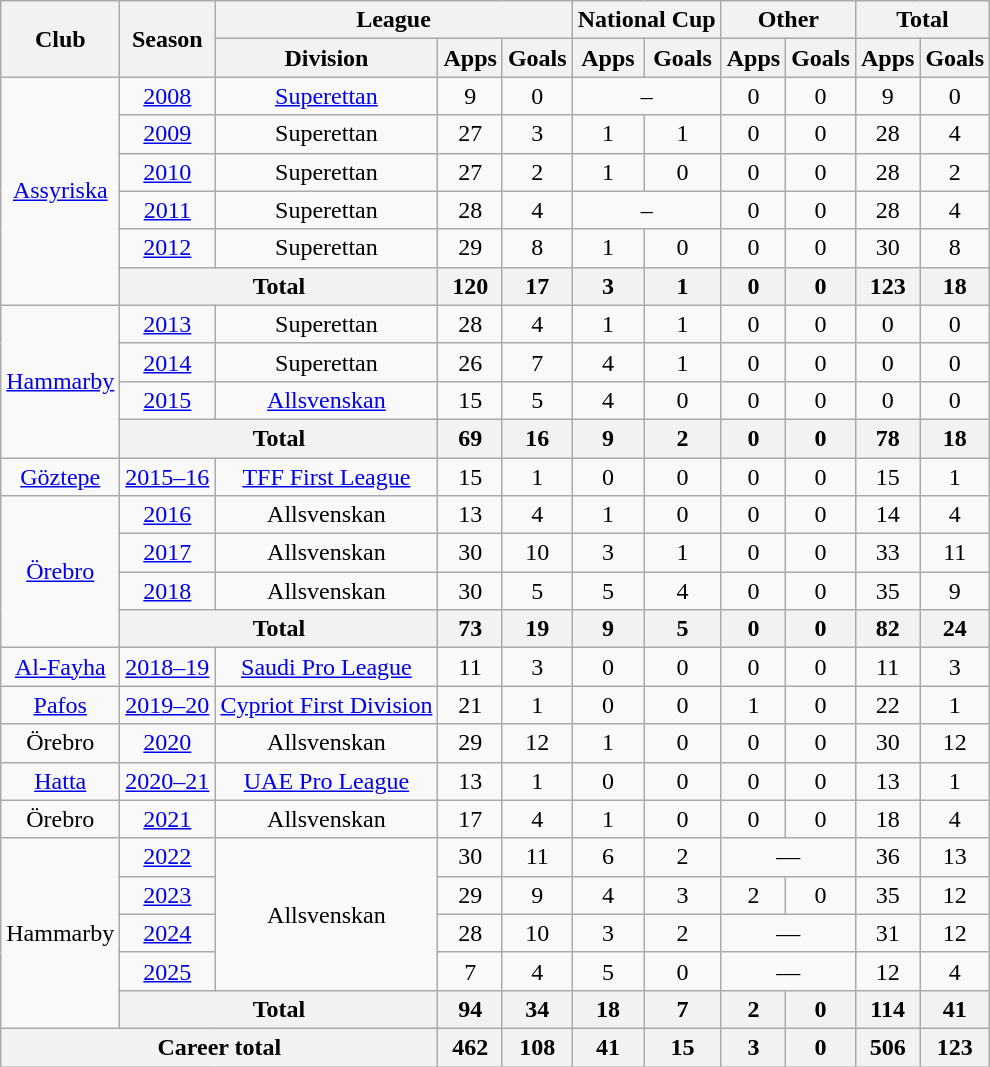<table class="wikitable" style="text-align: center;">
<tr>
<th rowspan="2">Club</th>
<th rowspan="2">Season</th>
<th colspan="3">League</th>
<th colspan="2">National Cup</th>
<th colspan="2">Other</th>
<th colspan="2">Total</th>
</tr>
<tr>
<th>Division</th>
<th>Apps</th>
<th>Goals</th>
<th>Apps</th>
<th>Goals</th>
<th>Apps</th>
<th>Goals</th>
<th>Apps</th>
<th>Goals</th>
</tr>
<tr>
<td rowspan="6" valign="center"><a href='#'>Assyriska</a></td>
<td><a href='#'>2008</a></td>
<td><a href='#'>Superettan</a></td>
<td>9</td>
<td>0</td>
<td colspan="2">–</td>
<td>0</td>
<td>0</td>
<td>9</td>
<td>0</td>
</tr>
<tr>
<td><a href='#'>2009</a></td>
<td>Superettan</td>
<td>27</td>
<td>3</td>
<td>1</td>
<td>1</td>
<td>0</td>
<td>0</td>
<td>28</td>
<td>4</td>
</tr>
<tr>
<td><a href='#'>2010</a></td>
<td>Superettan</td>
<td>27</td>
<td>2</td>
<td>1</td>
<td>0</td>
<td>0</td>
<td>0</td>
<td>28</td>
<td>2</td>
</tr>
<tr>
<td><a href='#'>2011</a></td>
<td>Superettan</td>
<td>28</td>
<td>4</td>
<td colspan="2">–</td>
<td>0</td>
<td>0</td>
<td>28</td>
<td>4</td>
</tr>
<tr>
<td><a href='#'>2012</a></td>
<td>Superettan</td>
<td>29</td>
<td>8</td>
<td>1</td>
<td>0</td>
<td>0</td>
<td>0</td>
<td>30</td>
<td>8</td>
</tr>
<tr>
<th colspan="2">Total</th>
<th>120</th>
<th>17</th>
<th>3</th>
<th>1</th>
<th>0</th>
<th>0</th>
<th>123</th>
<th>18</th>
</tr>
<tr>
<td rowspan="4" valign="center"><a href='#'>Hammarby</a></td>
<td><a href='#'>2013</a></td>
<td>Superettan</td>
<td>28</td>
<td>4</td>
<td>1</td>
<td>1</td>
<td>0</td>
<td>0</td>
<td>0</td>
<td>0</td>
</tr>
<tr>
<td><a href='#'>2014</a></td>
<td>Superettan</td>
<td>26</td>
<td>7</td>
<td>4</td>
<td>1</td>
<td>0</td>
<td>0</td>
<td>0</td>
<td>0</td>
</tr>
<tr>
<td><a href='#'>2015</a></td>
<td><a href='#'>Allsvenskan</a></td>
<td>15</td>
<td>5</td>
<td>4</td>
<td>0</td>
<td>0</td>
<td>0</td>
<td>0</td>
<td>0</td>
</tr>
<tr>
<th colspan="2">Total</th>
<th>69</th>
<th>16</th>
<th>9</th>
<th>2</th>
<th>0</th>
<th>0</th>
<th>78</th>
<th>18</th>
</tr>
<tr>
<td><a href='#'>Göztepe</a></td>
<td><a href='#'>2015–16</a></td>
<td><a href='#'>TFF First League</a></td>
<td>15</td>
<td>1</td>
<td>0</td>
<td>0</td>
<td>0</td>
<td>0</td>
<td>15</td>
<td>1</td>
</tr>
<tr>
<td rowspan="4" valign="center"><a href='#'>Örebro</a></td>
<td><a href='#'>2016</a></td>
<td>Allsvenskan</td>
<td>13</td>
<td>4</td>
<td>1</td>
<td>0</td>
<td>0</td>
<td>0</td>
<td>14</td>
<td>4</td>
</tr>
<tr>
<td><a href='#'>2017</a></td>
<td>Allsvenskan</td>
<td>30</td>
<td>10</td>
<td>3</td>
<td>1</td>
<td>0</td>
<td>0</td>
<td>33</td>
<td>11</td>
</tr>
<tr>
<td><a href='#'>2018</a></td>
<td>Allsvenskan</td>
<td>30</td>
<td>5</td>
<td>5</td>
<td>4</td>
<td>0</td>
<td>0</td>
<td>35</td>
<td>9</td>
</tr>
<tr>
<th colspan="2">Total</th>
<th>73</th>
<th>19</th>
<th>9</th>
<th>5</th>
<th>0</th>
<th>0</th>
<th>82</th>
<th>24</th>
</tr>
<tr>
<td><a href='#'>Al-Fayha</a></td>
<td><a href='#'>2018–19</a></td>
<td><a href='#'>Saudi Pro League</a></td>
<td>11</td>
<td>3</td>
<td>0</td>
<td>0</td>
<td>0</td>
<td>0</td>
<td>11</td>
<td>3</td>
</tr>
<tr>
<td><a href='#'>Pafos</a></td>
<td><a href='#'>2019–20</a></td>
<td><a href='#'>Cypriot First Division</a></td>
<td>21</td>
<td>1</td>
<td>0</td>
<td>0</td>
<td>1</td>
<td>0</td>
<td>22</td>
<td>1</td>
</tr>
<tr>
<td>Örebro</td>
<td><a href='#'>2020</a></td>
<td>Allsvenskan</td>
<td>29</td>
<td>12</td>
<td>1</td>
<td>0</td>
<td>0</td>
<td>0</td>
<td>30</td>
<td>12</td>
</tr>
<tr>
<td><a href='#'>Hatta</a></td>
<td><a href='#'>2020–21</a></td>
<td><a href='#'>UAE Pro League</a></td>
<td>13</td>
<td>1</td>
<td>0</td>
<td>0</td>
<td>0</td>
<td>0</td>
<td>13</td>
<td>1</td>
</tr>
<tr>
<td>Örebro</td>
<td><a href='#'>2021</a></td>
<td>Allsvenskan</td>
<td>17</td>
<td>4</td>
<td>1</td>
<td>0</td>
<td>0</td>
<td>0</td>
<td>18</td>
<td>4</td>
</tr>
<tr>
<td rowspan="5" valign="center">Hammarby</td>
<td><a href='#'>2022</a></td>
<td rowspan="4" valign="center">Allsvenskan</td>
<td>30</td>
<td>11</td>
<td>6</td>
<td>2</td>
<td colspan="2">—</td>
<td>36</td>
<td>13</td>
</tr>
<tr>
<td><a href='#'>2023</a></td>
<td>29</td>
<td>9</td>
<td>4</td>
<td>3</td>
<td>2</td>
<td>0</td>
<td>35</td>
<td>12</td>
</tr>
<tr>
<td><a href='#'>2024</a></td>
<td>28</td>
<td>10</td>
<td>3</td>
<td>2</td>
<td colspan="2">—</td>
<td>31</td>
<td>12</td>
</tr>
<tr>
<td><a href='#'>2025</a></td>
<td>7</td>
<td>4</td>
<td>5</td>
<td>0</td>
<td colspan="2">—</td>
<td>12</td>
<td>4</td>
</tr>
<tr>
<th colspan="2">Total</th>
<th>94</th>
<th>34</th>
<th>18</th>
<th>7</th>
<th>2</th>
<th>0</th>
<th>114</th>
<th>41</th>
</tr>
<tr>
<th colspan="3">Career total</th>
<th>462</th>
<th>108</th>
<th>41</th>
<th>15</th>
<th>3</th>
<th>0</th>
<th>506</th>
<th>123</th>
</tr>
</table>
